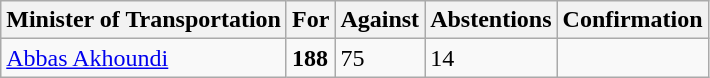<table class="wikitable">
<tr>
<th>Minister of Transportation</th>
<th>For</th>
<th>Against</th>
<th>Abstentions</th>
<th>Confirmation</th>
</tr>
<tr>
<td><a href='#'>Abbas Akhoundi</a></td>
<td><strong>188</strong></td>
<td>75</td>
<td>14</td>
<td></td>
</tr>
</table>
